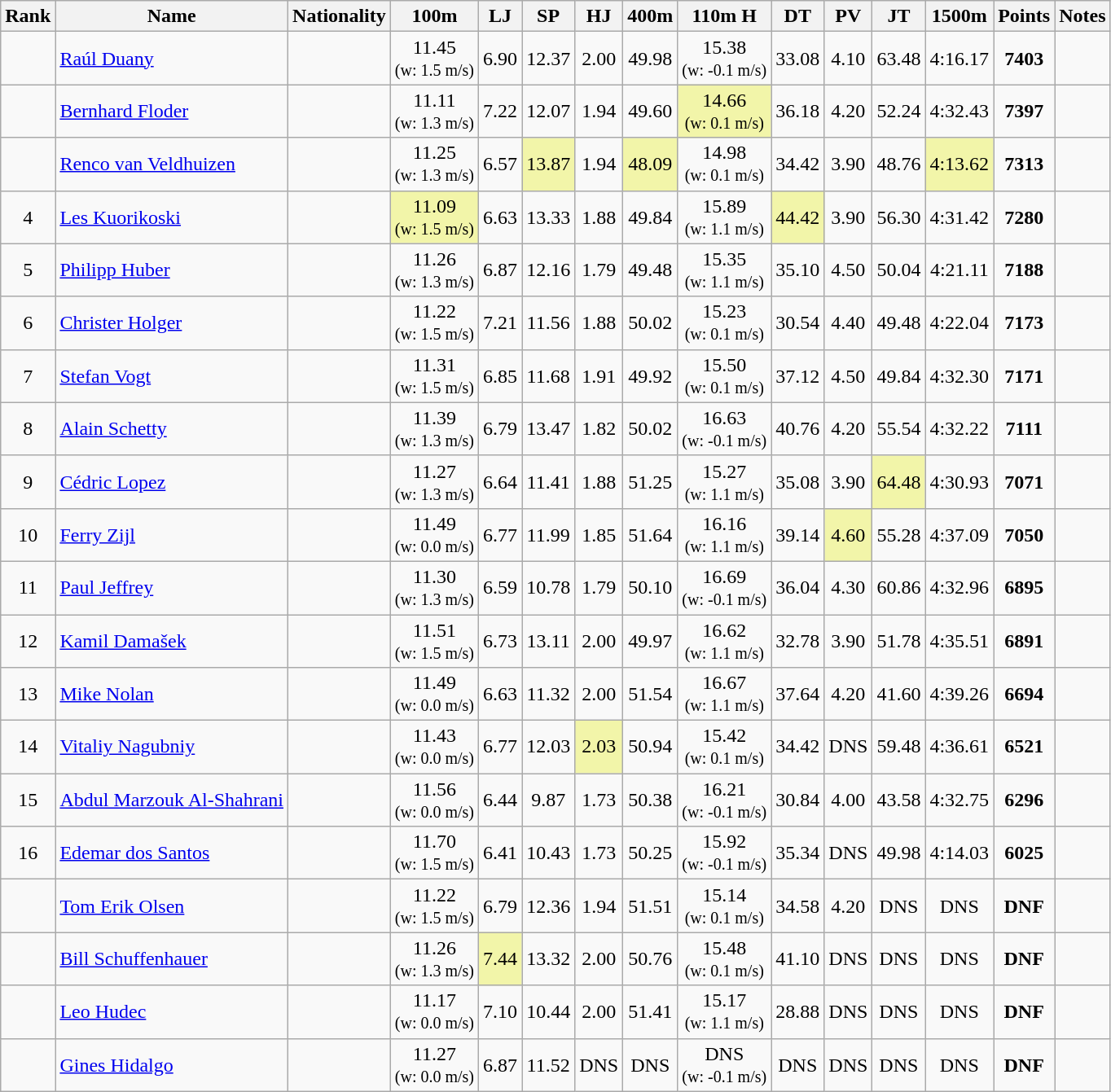<table class="wikitable sortable" style="text-align:center">
<tr>
<th>Rank</th>
<th>Name</th>
<th>Nationality</th>
<th>100m</th>
<th>LJ</th>
<th>SP</th>
<th>HJ</th>
<th>400m</th>
<th>110m H</th>
<th>DT</th>
<th>PV</th>
<th>JT</th>
<th>1500m</th>
<th>Points</th>
<th>Notes</th>
</tr>
<tr>
<td></td>
<td align=left><a href='#'>Raúl Duany</a></td>
<td align=left></td>
<td>11.45<br><small>(w: 1.5 m/s)</small></td>
<td>6.90</td>
<td>12.37</td>
<td>2.00</td>
<td>49.98</td>
<td>15.38<br><small>(w: -0.1 m/s)</small></td>
<td>33.08</td>
<td>4.10</td>
<td>63.48</td>
<td>4:16.17</td>
<td><strong>7403</strong></td>
<td></td>
</tr>
<tr>
<td></td>
<td align=left><a href='#'>Bernhard Floder</a></td>
<td align=left></td>
<td>11.11<br><small>(w: 1.3 m/s)</small></td>
<td>7.22</td>
<td>12.07</td>
<td>1.94</td>
<td>49.60</td>
<td bgcolor=#F2F5A9>14.66<br><small>(w: 0.1 m/s)</small></td>
<td>36.18</td>
<td>4.20</td>
<td>52.24</td>
<td>4:32.43</td>
<td><strong>7397</strong></td>
<td></td>
</tr>
<tr>
<td></td>
<td align=left><a href='#'>Renco van Veldhuizen</a></td>
<td align=left></td>
<td>11.25<br><small>(w: 1.3 m/s)</small></td>
<td>6.57</td>
<td bgcolor=#F2F5A9>13.87</td>
<td>1.94</td>
<td bgcolor=#F2F5A9>48.09</td>
<td>14.98<br><small>(w: 0.1 m/s)</small></td>
<td>34.42</td>
<td>3.90</td>
<td>48.76</td>
<td bgcolor=#F2F5A9>4:13.62</td>
<td><strong>7313</strong></td>
<td></td>
</tr>
<tr>
<td>4</td>
<td align=left><a href='#'>Les Kuorikoski</a></td>
<td align=left></td>
<td bgcolor=#F2F5A9>11.09<br><small>(w: 1.5 m/s)</small></td>
<td>6.63</td>
<td>13.33</td>
<td>1.88</td>
<td>49.84</td>
<td>15.89<br><small>(w: 1.1 m/s)</small></td>
<td bgcolor=#F2F5A9>44.42</td>
<td>3.90</td>
<td>56.30</td>
<td>4:31.42</td>
<td><strong>7280</strong></td>
<td></td>
</tr>
<tr>
<td>5</td>
<td align=left><a href='#'>Philipp Huber</a></td>
<td align=left></td>
<td>11.26<br><small>(w: 1.3 m/s)</small></td>
<td>6.87</td>
<td>12.16</td>
<td>1.79</td>
<td>49.48</td>
<td>15.35<br><small>(w: 1.1 m/s)</small></td>
<td>35.10</td>
<td>4.50</td>
<td>50.04</td>
<td>4:21.11</td>
<td><strong>7188</strong></td>
<td></td>
</tr>
<tr>
<td>6</td>
<td align=left><a href='#'>Christer Holger</a></td>
<td align=left></td>
<td>11.22<br><small>(w: 1.5 m/s)</small></td>
<td>7.21</td>
<td>11.56</td>
<td>1.88</td>
<td>50.02</td>
<td>15.23<br><small>(w: 0.1 m/s)</small></td>
<td>30.54</td>
<td>4.40</td>
<td>49.48</td>
<td>4:22.04</td>
<td><strong>7173</strong></td>
<td></td>
</tr>
<tr>
<td>7</td>
<td align=left><a href='#'>Stefan Vogt</a></td>
<td align=left></td>
<td>11.31<br><small>(w: 1.5 m/s)</small></td>
<td>6.85</td>
<td>11.68</td>
<td>1.91</td>
<td>49.92</td>
<td>15.50<br><small>(w: 0.1 m/s)</small></td>
<td>37.12</td>
<td>4.50</td>
<td>49.84</td>
<td>4:32.30</td>
<td><strong>7171</strong></td>
<td></td>
</tr>
<tr>
<td>8</td>
<td align=left><a href='#'>Alain Schetty</a></td>
<td align=left></td>
<td>11.39<br><small>(w: 1.3 m/s)</small></td>
<td>6.79</td>
<td>13.47</td>
<td>1.82</td>
<td>50.02</td>
<td>16.63<br><small>(w: -0.1 m/s)</small></td>
<td>40.76</td>
<td>4.20</td>
<td>55.54</td>
<td>4:32.22</td>
<td><strong>7111</strong></td>
<td></td>
</tr>
<tr>
<td>9</td>
<td align=left><a href='#'>Cédric Lopez</a></td>
<td align=left></td>
<td>11.27<br><small>(w: 1.3 m/s)</small></td>
<td>6.64</td>
<td>11.41</td>
<td>1.88</td>
<td>51.25</td>
<td>15.27<br><small>(w: 1.1 m/s)</small></td>
<td>35.08</td>
<td>3.90</td>
<td bgcolor=#F2F5A9>64.48</td>
<td>4:30.93</td>
<td><strong>7071</strong></td>
<td></td>
</tr>
<tr>
<td>10</td>
<td align=left><a href='#'>Ferry Zijl</a></td>
<td align=left></td>
<td>11.49<br><small>(w: 0.0 m/s)</small></td>
<td>6.77</td>
<td>11.99</td>
<td>1.85</td>
<td>51.64</td>
<td>16.16<br><small>(w: 1.1 m/s)</small></td>
<td>39.14</td>
<td bgcolor=#F2F5A9>4.60</td>
<td>55.28</td>
<td>4:37.09</td>
<td><strong>7050</strong></td>
<td></td>
</tr>
<tr>
<td>11</td>
<td align=left><a href='#'>Paul Jeffrey</a></td>
<td align=left></td>
<td>11.30<br><small>(w: 1.3 m/s)</small></td>
<td>6.59</td>
<td>10.78</td>
<td>1.79</td>
<td>50.10</td>
<td>16.69<br><small>(w: -0.1 m/s)</small></td>
<td>36.04</td>
<td>4.30</td>
<td>60.86</td>
<td>4:32.96</td>
<td><strong>6895</strong></td>
<td></td>
</tr>
<tr>
<td>12</td>
<td align=left><a href='#'>Kamil Damašek</a></td>
<td align=left></td>
<td>11.51<br><small>(w: 1.5 m/s)</small></td>
<td>6.73</td>
<td>13.11</td>
<td>2.00</td>
<td>49.97</td>
<td>16.62<br><small>(w: 1.1 m/s)</small></td>
<td>32.78</td>
<td>3.90</td>
<td>51.78</td>
<td>4:35.51</td>
<td><strong>6891</strong></td>
<td></td>
</tr>
<tr>
<td>13</td>
<td align=left><a href='#'>Mike Nolan</a></td>
<td align=left></td>
<td>11.49<br><small>(w: 0.0 m/s)</small></td>
<td>6.63</td>
<td>11.32</td>
<td>2.00</td>
<td>51.54</td>
<td>16.67<br><small>(w: 1.1 m/s)</small></td>
<td>37.64</td>
<td>4.20</td>
<td>41.60</td>
<td>4:39.26</td>
<td><strong>6694</strong></td>
<td></td>
</tr>
<tr>
<td>14</td>
<td align=left><a href='#'>Vitaliy Nagubniy</a></td>
<td align=left></td>
<td>11.43<br><small>(w: 0.0 m/s)</small></td>
<td>6.77</td>
<td>12.03</td>
<td bgcolor=#F2F5A9>2.03</td>
<td>50.94</td>
<td>15.42<br><small>(w: 0.1 m/s)</small></td>
<td>34.42</td>
<td>DNS</td>
<td>59.48</td>
<td>4:36.61</td>
<td><strong>6521</strong></td>
<td></td>
</tr>
<tr>
<td>15</td>
<td align=left><a href='#'>Abdul Marzouk Al-Shahrani</a></td>
<td align=left></td>
<td>11.56<br><small>(w: 0.0 m/s)</small></td>
<td>6.44</td>
<td>9.87</td>
<td>1.73</td>
<td>50.38</td>
<td>16.21<br><small>(w: -0.1 m/s)</small></td>
<td>30.84</td>
<td>4.00</td>
<td>43.58</td>
<td>4:32.75</td>
<td><strong>6296</strong></td>
<td></td>
</tr>
<tr>
<td>16</td>
<td align=left><a href='#'>Edemar dos Santos</a></td>
<td align=left></td>
<td>11.70<br><small>(w: 1.5 m/s)</small></td>
<td>6.41</td>
<td>10.43</td>
<td>1.73</td>
<td>50.25</td>
<td>15.92<br><small>(w: -0.1 m/s)</small></td>
<td>35.34</td>
<td>DNS</td>
<td>49.98</td>
<td>4:14.03</td>
<td><strong>6025</strong></td>
<td></td>
</tr>
<tr>
<td></td>
<td align=left><a href='#'>Tom Erik Olsen</a></td>
<td align=left></td>
<td>11.22<br><small>(w: 1.5 m/s)</small></td>
<td>6.79</td>
<td>12.36</td>
<td>1.94</td>
<td>51.51</td>
<td>15.14<br><small>(w: 0.1 m/s)</small></td>
<td>34.58</td>
<td>4.20</td>
<td>DNS</td>
<td>DNS</td>
<td><strong>DNF</strong></td>
<td></td>
</tr>
<tr>
<td></td>
<td align=left><a href='#'>Bill Schuffenhauer</a></td>
<td align=left></td>
<td>11.26<br><small>(w: 1.3 m/s)</small></td>
<td bgcolor=#F2F5A9>7.44</td>
<td>13.32</td>
<td>2.00</td>
<td>50.76</td>
<td>15.48<br><small>(w: 0.1 m/s)</small></td>
<td>41.10</td>
<td>DNS</td>
<td>DNS</td>
<td>DNS</td>
<td><strong>DNF</strong></td>
<td></td>
</tr>
<tr>
<td></td>
<td align=left><a href='#'>Leo Hudec</a></td>
<td align=left></td>
<td>11.17<br><small>(w: 0.0 m/s)</small></td>
<td>7.10</td>
<td>10.44</td>
<td>2.00</td>
<td>51.41</td>
<td>15.17<br><small>(w: 1.1 m/s)</small></td>
<td>28.88</td>
<td>DNS</td>
<td>DNS</td>
<td>DNS</td>
<td><strong>DNF</strong></td>
<td></td>
</tr>
<tr>
<td></td>
<td align=left><a href='#'>Gines Hidalgo</a></td>
<td align=left></td>
<td>11.27<br><small>(w: 0.0 m/s)</small></td>
<td>6.87</td>
<td>11.52</td>
<td>DNS</td>
<td>DNS</td>
<td>DNS<br><small>(w: -0.1 m/s)</small></td>
<td>DNS</td>
<td>DNS</td>
<td>DNS</td>
<td>DNS</td>
<td><strong>DNF</strong></td>
<td></td>
</tr>
</table>
